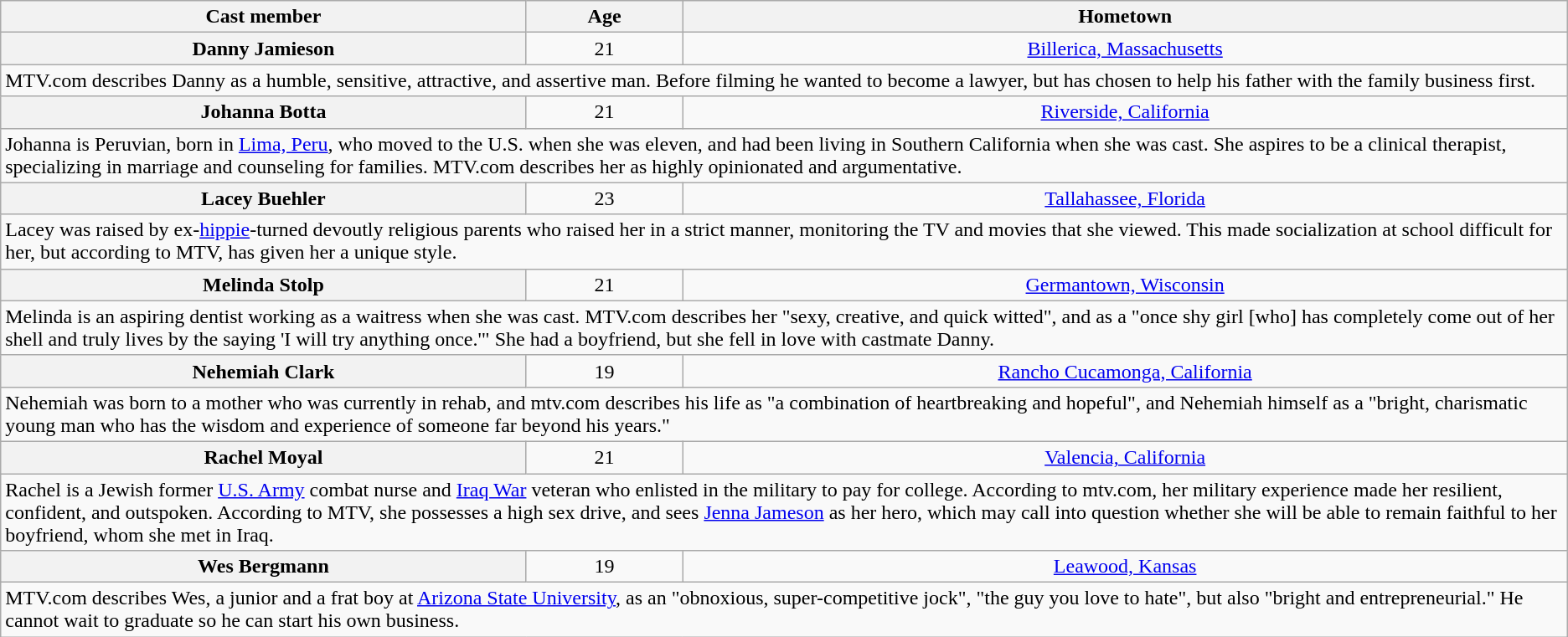<table class="wikitable sortable" style="text-align:center;">
<tr>
<th scope="col">Cast member</th>
<th scope="col">Age</th>
<th scope="col">Hometown</th>
</tr>
<tr>
<th scope="row">Danny Jamieson</th>
<td>21</td>
<td><a href='#'>Billerica, Massachusetts</a></td>
</tr>
<tr class="expand-child">
<td align="left" colspan="3">MTV.com describes Danny as a humble, sensitive, attractive, and assertive man. Before filming he wanted to become a lawyer, but has chosen to help his father with the family business first.</td>
</tr>
<tr>
<th scope="row">Johanna Botta</th>
<td>21</td>
<td><a href='#'>Riverside, California</a></td>
</tr>
<tr class="expand-child">
<td align="left" colspan="3">Johanna is Peruvian, born in <a href='#'>Lima, Peru</a>, who moved to the U.S. when she was eleven, and had been living in Southern California when she was cast. She aspires to be a clinical therapist, specializing in marriage and counseling for families. MTV.com describes her as highly opinionated and argumentative.</td>
</tr>
<tr>
<th scope="row">Lacey Buehler</th>
<td>23</td>
<td><a href='#'>Tallahassee, Florida</a></td>
</tr>
<tr class="expand-child">
<td align="left" colspan="3">Lacey was raised by ex-<a href='#'>hippie</a>-turned devoutly religious parents who raised her in a strict manner, monitoring the TV and movies that she viewed. This made socialization at school difficult for her, but according to MTV, has given her a unique style.</td>
</tr>
<tr>
<th scope="row">Melinda Stolp</th>
<td>21</td>
<td><a href='#'>Germantown, Wisconsin</a></td>
</tr>
<tr class="expand-child">
<td align="left" colspan="3">Melinda is an aspiring dentist working as a waitress when she was cast. MTV.com describes her "sexy, creative, and quick witted", and as a "once shy girl [who] has completely come out of her shell and truly lives by the saying 'I will try anything once.'" She had a boyfriend, but she fell in love with castmate Danny.</td>
</tr>
<tr>
<th scope="row">Nehemiah Clark</th>
<td>19</td>
<td><a href='#'>Rancho Cucamonga, California</a></td>
</tr>
<tr class="expand-child">
<td align="left" colspan="3">Nehemiah was born to a mother who was currently in rehab, and mtv.com describes his life as "a combination of heartbreaking and hopeful", and Nehemiah himself as a "bright, charismatic young man who has the wisdom and experience of someone far beyond his years."</td>
</tr>
<tr>
<th scope="row">Rachel Moyal</th>
<td>21</td>
<td><a href='#'>Valencia, California</a></td>
</tr>
<tr class="expand-child">
<td align="left" colspan="3">Rachel is a Jewish former <a href='#'>U.S. Army</a> combat nurse and <a href='#'>Iraq War</a> veteran who enlisted in the military to pay for college. According to mtv.com, her military experience made her resilient, confident, and outspoken. According to MTV, she possesses a high sex drive, and sees <a href='#'>Jenna Jameson</a> as her hero, which may call into question whether she will be able to remain faithful to her boyfriend, whom she met in Iraq.</td>
</tr>
<tr>
<th scope="row">Wes Bergmann</th>
<td>19</td>
<td><a href='#'>Leawood, Kansas</a></td>
</tr>
<tr class="expand-child">
<td align="left" colspan="3">MTV.com describes Wes, a junior and a frat boy at <a href='#'>Arizona State University</a>, as an "obnoxious, super-competitive jock", "the guy you love to hate", but also "bright and entrepreneurial." He cannot wait to graduate so he can start his own business.</td>
</tr>
</table>
